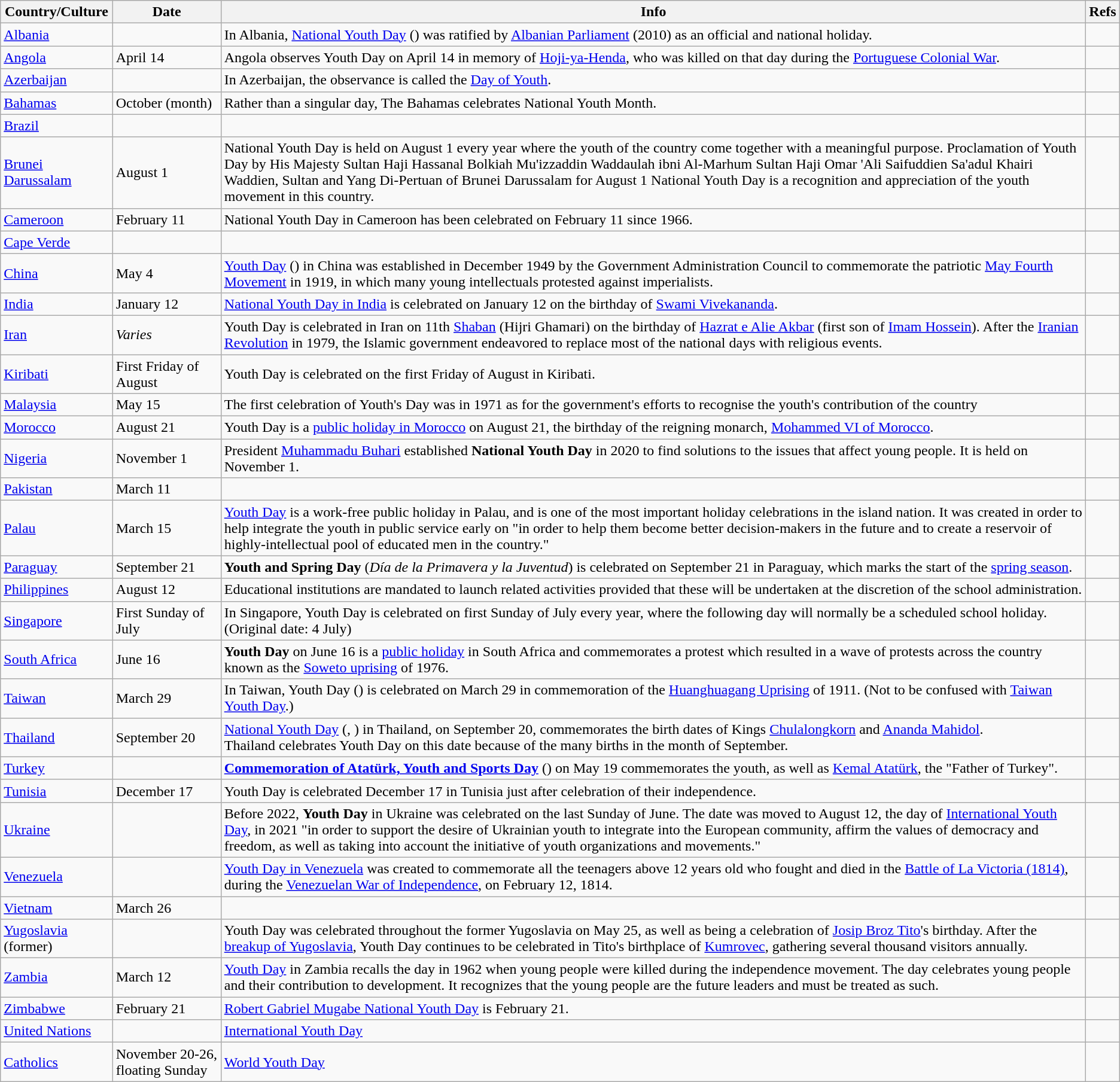<table class="wikitable">
<tr>
<th>Country/Culture</th>
<th>Date</th>
<th>Info</th>
<th>Refs</th>
</tr>
<tr>
<td><a href='#'>Albania</a></td>
<td></td>
<td>In Albania, <a href='#'>National Youth Day</a> () was ratified by <a href='#'>Albanian Parliament</a> (2010) as an official and national holiday.</td>
<td></td>
</tr>
<tr>
<td><a href='#'>Angola</a></td>
<td>April 14</td>
<td>Angola observes Youth Day on April 14 in memory of <a href='#'>Hoji-ya-Henda</a>, who was killed on that day during the <a href='#'>Portuguese Colonial War</a>.</td>
<td></td>
</tr>
<tr>
<td><a href='#'>Azerbaijan</a></td>
<td></td>
<td>In Azerbaijan, the observance is called the <a href='#'>Day of Youth</a>.</td>
<td></td>
</tr>
<tr>
<td><a href='#'>Bahamas</a></td>
<td>October (month)</td>
<td>Rather than a singular day, The Bahamas celebrates National Youth Month.</td>
<td></td>
</tr>
<tr>
<td><a href='#'>Brazil</a></td>
<td></td>
<td></td>
<td></td>
</tr>
<tr>
<td><a href='#'>Brunei Darussalam</a></td>
<td>August 1</td>
<td>National Youth Day is held on August 1 every year where the youth of the country come together with a meaningful purpose. Proclamation of Youth Day by His Majesty Sultan Haji Hassanal Bolkiah Mu'izzaddin Waddaulah ibni Al-Marhum Sultan Haji Omar 'Ali Saifuddien Sa'adul Khairi Waddien, Sultan and Yang Di-Pertuan of Brunei Darussalam for August 1 National Youth Day is a recognition and appreciation of the youth movement in this country.</td>
<td></td>
</tr>
<tr>
<td><a href='#'>Cameroon</a></td>
<td>February 11</td>
<td>National Youth Day in Cameroon has been celebrated on February 11 since 1966.</td>
<td></td>
</tr>
<tr>
<td><a href='#'>Cape Verde</a></td>
<td></td>
<td></td>
<td></td>
</tr>
<tr>
<td><a href='#'>China</a></td>
<td>May 4</td>
<td><a href='#'>Youth Day</a> () in China was established in December 1949 by the Government Administration Council to commemorate the patriotic <a href='#'>May Fourth Movement</a> in 1919, in which many young intellectuals protested against imperialists.</td>
<td></td>
</tr>
<tr>
<td><a href='#'>India</a></td>
<td>January 12</td>
<td><a href='#'>National Youth Day in India</a> is celebrated on January 12 on the birthday of <a href='#'>Swami Vivekananda</a>.</td>
<td></td>
</tr>
<tr>
<td><a href='#'>Iran</a></td>
<td><em>Varies</em></td>
<td>Youth Day is celebrated in Iran on 11th <a href='#'>Shaban</a> (Hijri Ghamari) on the birthday of <a href='#'>Hazrat e Alie Akbar</a> (first son of <a href='#'>Imam Hossein</a>). After the <a href='#'>Iranian Revolution</a> in 1979, the Islamic government endeavored to replace most of the national days with religious events.</td>
<td></td>
</tr>
<tr>
<td><a href='#'>Kiribati</a></td>
<td>First Friday of August</td>
<td>Youth Day is celebrated on the first Friday of August in Kiribati.</td>
<td></td>
</tr>
<tr>
<td><a href='#'>Malaysia</a></td>
<td>May 15</td>
<td>The first celebration of Youth's Day was in 1971 as for the government's efforts to recognise the youth's contribution of the country</td>
<td></td>
</tr>
<tr>
<td><a href='#'>Morocco</a></td>
<td>August 21</td>
<td>Youth Day is a <a href='#'>public holiday in Morocco</a> on August 21, the birthday of the reigning monarch, <a href='#'>Mohammed VI of Morocco</a>.</td>
<td></td>
</tr>
<tr>
<td><a href='#'>Nigeria</a></td>
<td>November 1</td>
<td>President <a href='#'>Muhammadu Buhari</a> established <strong>National Youth Day</strong> in 2020 to find solutions to the issues that affect young people. It is held on November 1.</td>
<td></td>
</tr>
<tr>
<td><a href='#'>Pakistan</a></td>
<td>March 11</td>
<td></td>
<td></td>
</tr>
<tr>
<td><a href='#'>Palau</a></td>
<td>March 15</td>
<td><a href='#'>Youth Day</a> is a work-free public holiday in Palau, and is one of the most important holiday celebrations in the island nation. It was created in order to help integrate the youth in public service early on "in order to help them become better decision-makers in the future and to create a reservoir of highly-intellectual pool of educated men in the country."</td>
<td></td>
</tr>
<tr>
<td><a href='#'>Paraguay</a></td>
<td>September 21</td>
<td><strong>Youth and Spring Day</strong> (<em>Día de la Primavera y la Juventud</em>) is celebrated on September 21 in Paraguay, which marks the start of the <a href='#'>spring season</a>.</td>
<td></td>
</tr>
<tr>
<td><a href='#'>Philippines</a></td>
<td>August 12</td>
<td>Educational institutions are mandated to launch related activities provided that these will be undertaken at the discretion of the school administration.</td>
<td></td>
</tr>
<tr>
<td><a href='#'>Singapore</a></td>
<td>First Sunday of July</td>
<td>In Singapore, Youth Day is celebrated on first Sunday of July every year, where the following day will normally be a scheduled school holiday. (Original date: 4 July)</td>
<td></td>
</tr>
<tr>
<td><a href='#'>South Africa</a></td>
<td>June 16</td>
<td><strong>Youth Day</strong> on June 16 is a <a href='#'>public holiday</a> in South Africa and commemorates a protest which resulted in a wave of protests across the country known as the <a href='#'>Soweto uprising</a> of 1976.</td>
<td></td>
</tr>
<tr>
<td><a href='#'>Taiwan</a></td>
<td>March 29</td>
<td>In Taiwan, Youth Day () is celebrated on March 29 in commemoration of the <a href='#'>Huanghuagang Uprising</a> of 1911. (Not to be confused with <a href='#'>Taiwan Youth Day</a>.)</td>
<td></td>
</tr>
<tr>
<td><a href='#'>Thailand</a></td>
<td>September 20</td>
<td><a href='#'>National Youth Day</a> (, <em></em>) in Thailand, on September 20, commemorates the birth dates of Kings <a href='#'>Chulalongkorn</a> and <a href='#'>Ananda Mahidol</a>.<br>Thailand celebrates Youth Day on this date because of the many births in the month of September.</td>
<td></td>
</tr>
<tr>
<td><a href='#'>Turkey</a></td>
<td></td>
<td><strong><a href='#'>Commemoration of Atatürk, Youth and Sports Day</a></strong> () on May 19 commemorates the youth, as well as <a href='#'>Kemal Atatürk</a>, the "Father of Turkey".</td>
<td></td>
</tr>
<tr>
<td><a href='#'>Tunisia</a></td>
<td>December 17</td>
<td>Youth Day is celebrated December 17 in Tunisia just after celebration of their independence.</td>
<td></td>
</tr>
<tr>
<td><a href='#'>Ukraine</a></td>
<td></td>
<td>Before 2022, <strong>Youth Day</strong> in Ukraine was celebrated on the last Sunday of June. The date was moved to August 12, the day of <a href='#'>International Youth Day</a>, in 2021 "in order to support the desire of Ukrainian youth to integrate into the European community, affirm the values of democracy and freedom, as well as taking into account the initiative of youth organizations and movements."</td>
<td></td>
</tr>
<tr>
<td><a href='#'>Venezuela</a></td>
<td></td>
<td><a href='#'>Youth Day in Venezuela</a> was created to commemorate all the teenagers above 12 years old who fought and died in the <a href='#'>Battle of La Victoria (1814)</a>, during the <a href='#'>Venezuelan War of Independence</a>, on February 12, 1814.</td>
<td></td>
</tr>
<tr>
<td><a href='#'>Vietnam</a></td>
<td>March 26</td>
<td></td>
<td></td>
</tr>
<tr>
<td><a href='#'>Yugoslavia</a><br>(former)</td>
<td></td>
<td>Youth Day was celebrated throughout the former Yugoslavia on May 25, as well as being a celebration of <a href='#'>Josip Broz Tito</a>'s birthday. After the <a href='#'>breakup of Yugoslavia</a>, Youth Day continues to be celebrated in Tito's birthplace of <a href='#'>Kumrovec</a>, gathering several thousand visitors annually.</td>
<td></td>
</tr>
<tr>
<td><a href='#'>Zambia</a></td>
<td>March 12</td>
<td><a href='#'>Youth Day</a> in Zambia recalls the day in 1962 when young people were killed during the independence movement. The day celebrates young people and their contribution to development. It recognizes that the young people are the future leaders and must be treated as such.</td>
<td></td>
</tr>
<tr>
<td><a href='#'>Zimbabwe</a></td>
<td>February 21</td>
<td><a href='#'>Robert Gabriel Mugabe National Youth Day</a> is February 21.</td>
<td></td>
</tr>
<tr>
<td><a href='#'>United Nations</a></td>
<td></td>
<td><a href='#'>International Youth Day</a></td>
<td></td>
</tr>
<tr>
<td><a href='#'>Catholics</a></td>
<td>November 20-26, floating Sunday</td>
<td><a href='#'>World Youth Day</a></td>
<td></td>
</tr>
</table>
